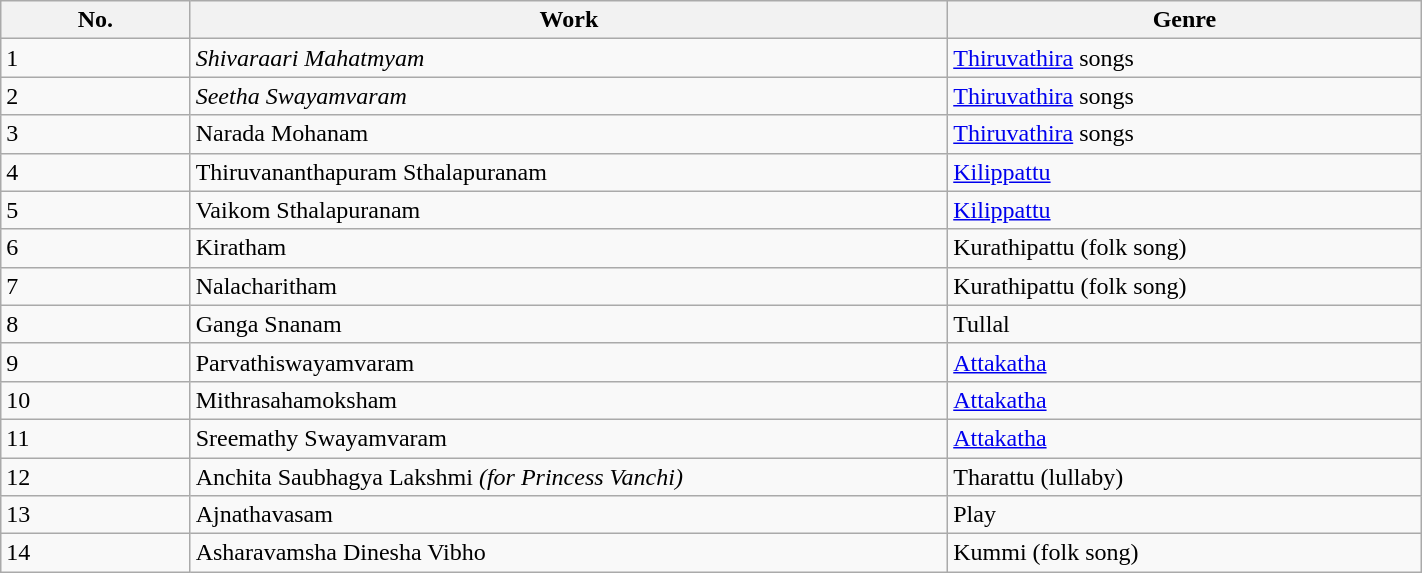<table class="wikitable plainrowheaders sortable" style="width:75%">
<tr>
<th scope="col" style="width:10%">No.</th>
<th scope="col" style="width:40%">Work</th>
<th scope="col" style="width:25%">Genre</th>
</tr>
<tr>
<td>1</td>
<td><em>Shivaraari Mahatmyam</em></td>
<td><a href='#'>Thiruvathira</a> songs</td>
</tr>
<tr>
<td>2</td>
<td><em>Seetha Swayamvaram<strong></td>
<td><a href='#'>Thiruvathira</a> songs</td>
</tr>
<tr>
<td>3</td>
<td></em>Narada Mohanam<em></td>
<td><a href='#'>Thiruvathira</a> songs</td>
</tr>
<tr>
<td>4</td>
<td></em>Thiruvananthapuram Sthalapuranam<em></td>
<td><a href='#'>Kilippattu</a></td>
</tr>
<tr>
<td>5</td>
<td></em>Vaikom Sthalapuranam<em></td>
<td><a href='#'>Kilippattu</a></td>
</tr>
<tr>
<td>6</td>
<td></em>Kiratham<em></td>
<td>Kurathipattu (folk song)</td>
</tr>
<tr>
<td>7</td>
<td></em>Nalacharitham<em></td>
<td>Kurathipattu (folk song)</td>
</tr>
<tr>
<td>8</td>
<td></em>Ganga Snanam<em></td>
<td>Tullal</td>
</tr>
<tr>
<td>9</td>
<td></em>Parvathiswayamvaram<em></td>
<td><a href='#'>Attakatha</a></td>
</tr>
<tr>
<td>10</td>
<td></em>Mithrasahamoksham<em></td>
<td><a href='#'>Attakatha</a></td>
</tr>
<tr>
<td>11</td>
<td></em>Sreemathy Swayamvaram<em></td>
<td><a href='#'>Attakatha</a></td>
</tr>
<tr>
<td>12</td>
<td></em>Anchita Saubhagya Lakshmi<em> (for Princess Vanchi)</td>
<td>Tharattu (lullaby)</td>
</tr>
<tr>
<td>13</td>
<td></em>Ajnathavasam<em></td>
<td>Play</td>
</tr>
<tr>
<td>14</td>
<td></em>Asharavamsha Dinesha Vibho<em></td>
<td>Kummi (folk song)</td>
</tr>
</table>
